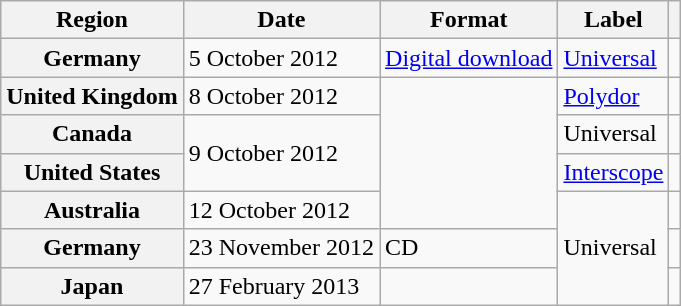<table class="wikitable plainrowheaders">
<tr>
<th scope="col">Region</th>
<th scope="col">Date</th>
<th scope="col">Format</th>
<th scope="col">Label</th>
<th scope="col"></th>
</tr>
<tr>
<th scope="row">Germany</th>
<td>5 October 2012</td>
<td><a href='#'>Digital download</a></td>
<td><a href='#'>Universal</a></td>
<td align="center"></td>
</tr>
<tr>
<th scope="row">United Kingdom</th>
<td>8 October 2012</td>
<td rowspan="4"></td>
<td><a href='#'>Polydor</a></td>
<td align="center"></td>
</tr>
<tr>
<th scope="row">Canada</th>
<td rowspan="2">9 October 2012</td>
<td>Universal</td>
<td align="center"></td>
</tr>
<tr>
<th scope="row">United States</th>
<td><a href='#'>Interscope</a></td>
<td align="center"></td>
</tr>
<tr>
<th scope="row">Australia</th>
<td>12 October 2012</td>
<td rowspan="3">Universal</td>
<td align="center"></td>
</tr>
<tr>
<th scope="row">Germany</th>
<td>23 November 2012</td>
<td>CD</td>
<td align="center"></td>
</tr>
<tr>
<th scope="row">Japan</th>
<td>27 February 2013</td>
<td></td>
<td align="center"></td>
</tr>
</table>
